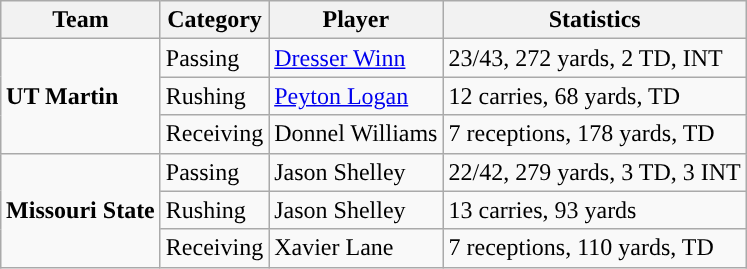<table class="wikitable" style="float: right;">
<tr>
<th>Team</th>
<th>Category</th>
<th>Player</th>
<th>Statistics</th>
</tr>
<tr>
<td rowspan=3><strong>UT Martin</strong></td>
<td>Passing</td>
<td><a href='#'>Dresser Winn</a></td>
<td>23/43, 272 yards, 2 TD, INT</td>
</tr>
<tr>
<td>Rushing</td>
<td><a href='#'>Peyton Logan</a></td>
<td>12 carries, 68 yards, TD</td>
</tr>
<tr>
<td>Receiving</td>
<td>Donnel Williams</td>
<td>7 receptions, 178 yards, TD</td>
</tr>
<tr>
<td rowspan=3><strong>Missouri State</strong></td>
<td>Passing</td>
<td>Jason Shelley</td>
<td>22/42, 279 yards, 3 TD, 3 INT</td>
</tr>
<tr>
<td>Rushing</td>
<td>Jason Shelley</td>
<td>13 carries, 93 yards</td>
</tr>
<tr>
<td>Receiving</td>
<td>Xavier Lane</td>
<td>7 receptions, 110 yards, TD</td>
</tr>
</table>
